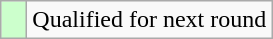<table class="wikitable">
<tr>
<td style="width:10px; background:#cfc"></td>
<td>Qualified for next round</td>
</tr>
</table>
